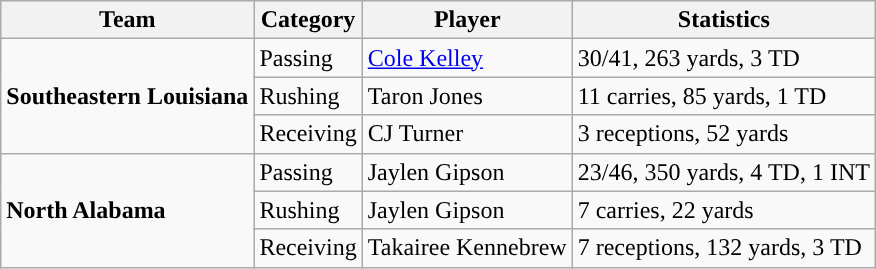<table class="wikitable" style="float: left;">
<tr>
<th>Team</th>
<th>Category</th>
<th>Player</th>
<th>Statistics</th>
</tr>
<tr>
<td rowspan=3><strong>Southeastern Louisiana</strong></td>
<td>Passing</td>
<td><a href='#'>Cole Kelley</a></td>
<td>30/41, 263 yards, 3 TD</td>
</tr>
<tr>
<td>Rushing</td>
<td>Taron Jones</td>
<td>11 carries, 85 yards, 1 TD</td>
</tr>
<tr>
<td>Receiving</td>
<td>CJ Turner</td>
<td>3 receptions, 52 yards</td>
</tr>
<tr>
<td rowspan=3><strong>North Alabama</strong></td>
<td>Passing</td>
<td>Jaylen Gipson</td>
<td>23/46, 350 yards, 4 TD, 1 INT</td>
</tr>
<tr>
<td>Rushing</td>
<td>Jaylen Gipson</td>
<td>7 carries, 22 yards</td>
</tr>
<tr>
<td>Receiving</td>
<td>Takairee Kennebrew</td>
<td>7 receptions, 132 yards, 3 TD</td>
</tr>
</table>
